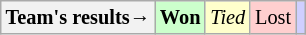<table style="margin-right:0; font-size:85%" class="wikitable">
<tr>
<th>Team's results→</th>
<td style="background-color:#cfc;"><strong>Won</strong></td>
<td style="background-color:#ffc;"><em>Tied</em></td>
<td style="background-color:#FFCFCF;">Lost</td>
<td style="background-color:#CFCFFF;"><em></em></td>
</tr>
</table>
